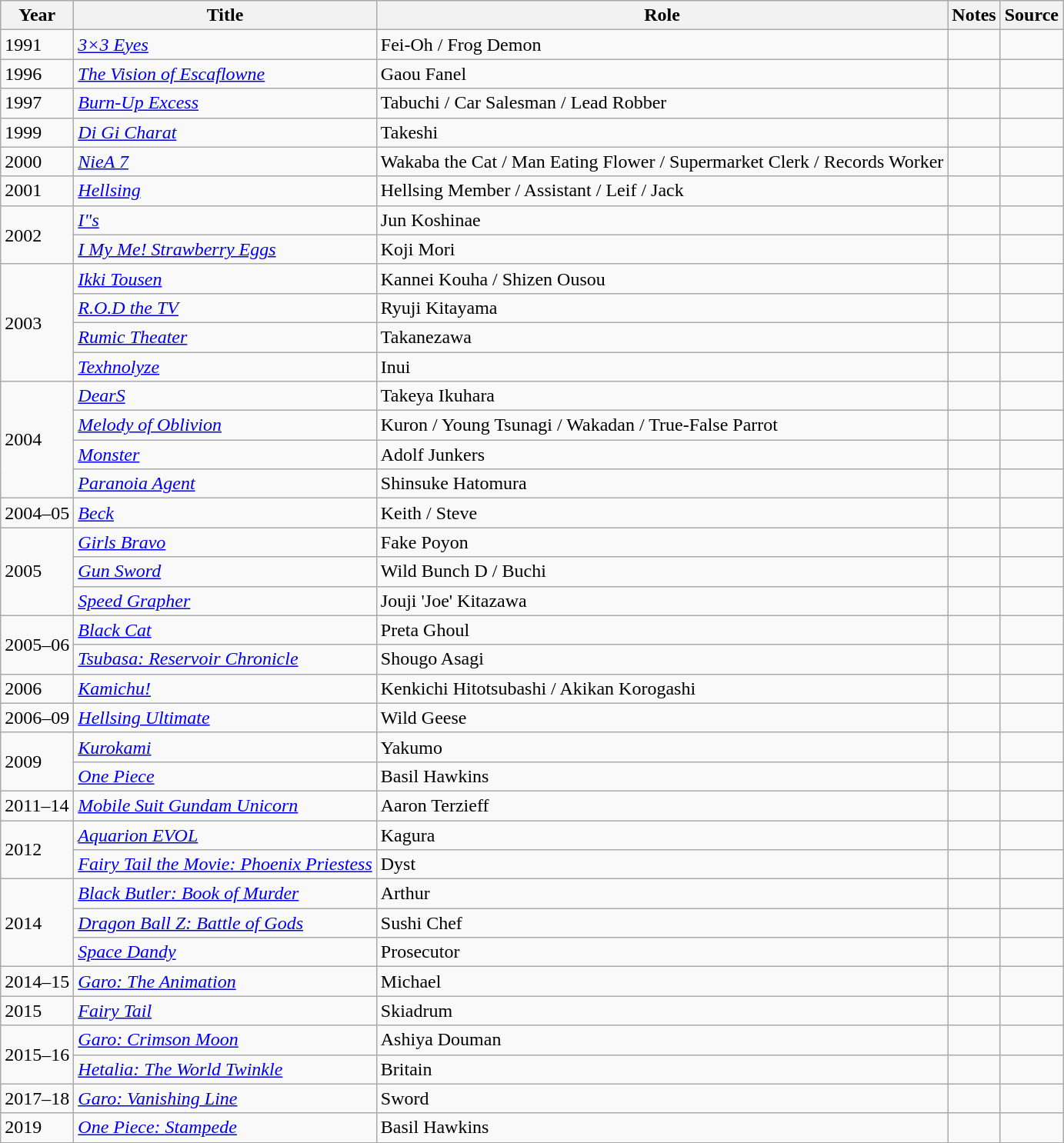<table class="wikitable sortable">
<tr>
<th scope="col">Year</th>
<th scope="col">Title</th>
<th scope="col">Role</th>
<th class="unsortable" scope="col">Notes</th>
<th class="unsortable" scope="col">Source</th>
</tr>
<tr>
<td>1991</td>
<td><em><a href='#'>3×3 Eyes</a></em></td>
<td>Fei-Oh / Frog Demon</td>
<td></td>
<td></td>
</tr>
<tr>
<td>1996</td>
<td><em><a href='#'>The Vision of Escaflowne</a></em></td>
<td>Gaou Fanel</td>
<td></td>
<td></td>
</tr>
<tr>
<td>1997</td>
<td><em><a href='#'>Burn-Up Excess</a></em></td>
<td>Tabuchi / Car Salesman / Lead Robber</td>
<td></td>
<td></td>
</tr>
<tr>
<td>1999</td>
<td><em><a href='#'>Di Gi Charat</a></em></td>
<td>Takeshi</td>
<td></td>
<td></td>
</tr>
<tr>
<td>2000</td>
<td><em><a href='#'>NieA 7</a></em></td>
<td>Wakaba the Cat / Man Eating Flower / Supermarket Clerk / Records Worker</td>
<td></td>
<td></td>
</tr>
<tr>
<td>2001</td>
<td><em><a href='#'>Hellsing</a></em></td>
<td>Hellsing Member / Assistant / Leif / Jack</td>
<td></td>
<td></td>
</tr>
<tr>
<td rowspan="2">2002</td>
<td><em><a href='#'>I"s</a></em></td>
<td>Jun Koshinae</td>
<td></td>
<td></td>
</tr>
<tr>
<td><em><a href='#'>I My Me! Strawberry Eggs</a></em></td>
<td>Koji Mori</td>
<td></td>
<td></td>
</tr>
<tr>
<td rowspan="4">2003</td>
<td><em><a href='#'>Ikki Tousen</a></em></td>
<td>Kannei Kouha / Shizen Ousou</td>
<td></td>
<td></td>
</tr>
<tr>
<td><em><a href='#'>R.O.D the TV</a></em></td>
<td>Ryuji Kitayama</td>
<td></td>
<td></td>
</tr>
<tr>
<td><em><a href='#'>Rumic Theater</a></em></td>
<td>Takanezawa</td>
<td></td>
<td></td>
</tr>
<tr>
<td><em><a href='#'>Texhnolyze</a></em></td>
<td>Inui</td>
<td></td>
<td></td>
</tr>
<tr>
<td rowspan="4">2004</td>
<td><em><a href='#'>DearS</a></em></td>
<td>Takeya Ikuhara</td>
<td></td>
<td></td>
</tr>
<tr>
<td><em><a href='#'>Melody of Oblivion</a></em></td>
<td>Kuron / Young Tsunagi / Wakadan / True-False Parrot</td>
<td></td>
<td></td>
</tr>
<tr>
<td><em><a href='#'>Monster</a></em></td>
<td>Adolf Junkers</td>
<td></td>
<td></td>
</tr>
<tr>
<td><em><a href='#'>Paranoia Agent</a></em></td>
<td>Shinsuke Hatomura</td>
<td></td>
<td></td>
</tr>
<tr>
<td>2004–05</td>
<td><em><a href='#'>Beck</a></em></td>
<td>Keith / Steve</td>
<td></td>
<td></td>
</tr>
<tr>
<td rowspan="3">2005</td>
<td><em><a href='#'>Girls Bravo</a></em></td>
<td>Fake Poyon</td>
<td></td>
<td></td>
</tr>
<tr>
<td><em><a href='#'>Gun Sword</a></em></td>
<td>Wild Bunch D / Buchi</td>
<td></td>
<td></td>
</tr>
<tr>
<td><em><a href='#'>Speed Grapher</a></em></td>
<td>Jouji 'Joe' Kitazawa</td>
<td></td>
<td></td>
</tr>
<tr>
<td rowspan="2">2005–06</td>
<td><em><a href='#'>Black Cat</a></em></td>
<td>Preta Ghoul</td>
<td></td>
<td></td>
</tr>
<tr>
<td><em><a href='#'>Tsubasa: Reservoir Chronicle</a></em></td>
<td>Shougo Asagi</td>
<td></td>
<td></td>
</tr>
<tr>
<td>2006</td>
<td><em><a href='#'>Kamichu!</a></em></td>
<td>Kenkichi Hitotsubashi / Akikan Korogashi</td>
<td></td>
<td></td>
</tr>
<tr>
<td>2006–09</td>
<td><em><a href='#'>Hellsing Ultimate</a></em></td>
<td>Wild Geese</td>
<td></td>
<td></td>
</tr>
<tr>
<td rowspan="2">2009</td>
<td><em><a href='#'>Kurokami</a></em></td>
<td>Yakumo</td>
<td></td>
<td></td>
</tr>
<tr>
<td><em><a href='#'>One Piece</a></em></td>
<td>Basil Hawkins</td>
<td></td>
<td></td>
</tr>
<tr>
<td>2011–14</td>
<td><em><a href='#'>Mobile Suit Gundam Unicorn</a></em></td>
<td>Aaron Terzieff</td>
<td></td>
<td></td>
</tr>
<tr>
<td rowspan="2">2012</td>
<td><em><a href='#'>Aquarion EVOL</a></em></td>
<td>Kagura</td>
<td></td>
<td></td>
</tr>
<tr>
<td><em><a href='#'>Fairy Tail the Movie: Phoenix Priestess</a></em></td>
<td>Dyst</td>
<td></td>
<td></td>
</tr>
<tr>
<td rowspan="3">2014</td>
<td><em><a href='#'>Black Butler: Book of Murder</a></em></td>
<td>Arthur</td>
<td></td>
<td></td>
</tr>
<tr>
<td><em><a href='#'>Dragon Ball Z: Battle of Gods</a></em></td>
<td>Sushi Chef</td>
<td></td>
<td></td>
</tr>
<tr>
<td><em><a href='#'>Space Dandy</a></em></td>
<td>Prosecutor</td>
<td></td>
<td></td>
</tr>
<tr>
<td>2014–15</td>
<td><em><a href='#'>Garo: The Animation</a></em></td>
<td>Michael</td>
<td></td>
<td></td>
</tr>
<tr>
<td>2015</td>
<td><em><a href='#'>Fairy Tail</a></em></td>
<td>Skiadrum</td>
<td></td>
<td></td>
</tr>
<tr>
<td rowspan="2">2015–16</td>
<td><em><a href='#'>Garo: Crimson Moon</a></em></td>
<td>Ashiya Douman</td>
<td></td>
<td></td>
</tr>
<tr>
<td><em><a href='#'>Hetalia: The World Twinkle</a></em></td>
<td>Britain</td>
<td></td>
<td></td>
</tr>
<tr>
<td>2017–18</td>
<td><em><a href='#'>Garo: Vanishing Line</a></em></td>
<td>Sword</td>
<td></td>
<td></td>
</tr>
<tr>
<td>2019</td>
<td><em><a href='#'>One Piece: Stampede</a></em></td>
<td>Basil Hawkins</td>
<td></td>
<td></td>
</tr>
</table>
